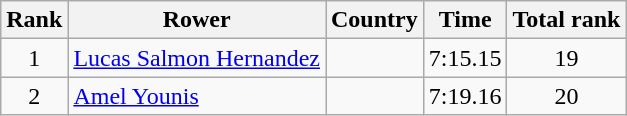<table class="wikitable" style="text-align:center">
<tr>
<th>Rank</th>
<th>Rower</th>
<th>Country</th>
<th>Time</th>
<th>Total rank</th>
</tr>
<tr>
<td>1</td>
<td align="left"><a href='#'>Lucas Salmon Hernandez</a></td>
<td align="left"></td>
<td>7:15.15</td>
<td>19</td>
</tr>
<tr>
<td>2</td>
<td align="left"><a href='#'>Amel Younis</a></td>
<td align="left"></td>
<td>7:19.16</td>
<td>20</td>
</tr>
</table>
